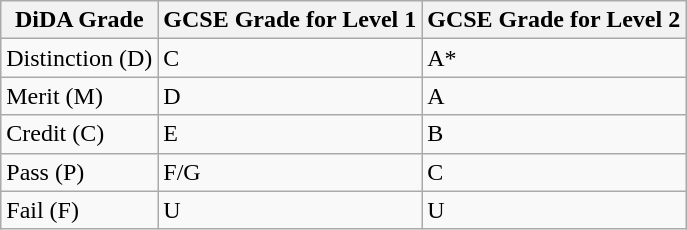<table class="wikitable">
<tr>
<th>DiDA Grade</th>
<th>GCSE Grade for Level 1</th>
<th>GCSE Grade for Level 2</th>
</tr>
<tr>
<td>Distinction (D)</td>
<td>C</td>
<td>A*</td>
</tr>
<tr>
<td>Merit (M)</td>
<td>D</td>
<td>A</td>
</tr>
<tr>
<td>Credit (C)</td>
<td>E</td>
<td>B</td>
</tr>
<tr>
<td>Pass (P)</td>
<td>F/G</td>
<td>C</td>
</tr>
<tr>
<td>Fail  (F)</td>
<td>U</td>
<td>U</td>
</tr>
</table>
